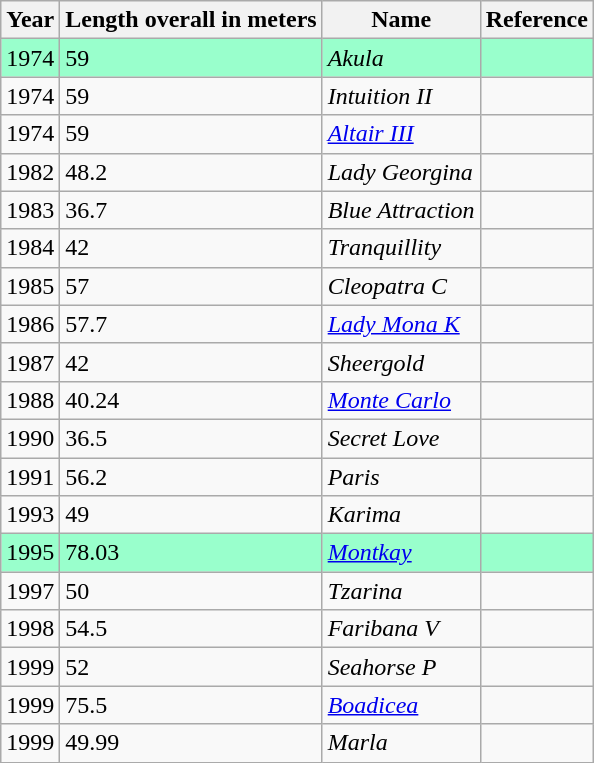<table class="wikitable sortable">
<tr>
<th>Year</th>
<th>Length overall in meters</th>
<th>Name</th>
<th>Reference</th>
</tr>
<tr style="background:#9fc;">
<td>1974</td>
<td>59</td>
<td><em>Akula</em></td>
<td></td>
</tr>
<tr>
<td>1974</td>
<td>59</td>
<td><em>Intuition II</em></td>
<td></td>
</tr>
<tr>
<td>1974</td>
<td>59</td>
<td><em><a href='#'>Altair III</a></em></td>
<td></td>
</tr>
<tr>
<td>1982</td>
<td>48.2</td>
<td><em>Lady Georgina</em></td>
<td></td>
</tr>
<tr>
<td>1983</td>
<td>36.7</td>
<td><em>Blue Attraction</em></td>
<td></td>
</tr>
<tr>
<td>1984</td>
<td>42</td>
<td><em>Tranquillity</em></td>
<td></td>
</tr>
<tr>
<td>1985</td>
<td>57</td>
<td><em>Cleopatra C</em></td>
<td></td>
</tr>
<tr>
<td>1986</td>
<td>57.7</td>
<td><em><a href='#'>Lady Mona K</a></em></td>
<td></td>
</tr>
<tr>
<td>1987</td>
<td>42</td>
<td><em>Sheergold</em></td>
<td></td>
</tr>
<tr>
<td>1988</td>
<td>40.24</td>
<td><em><a href='#'>Monte Carlo</a></em></td>
<td></td>
</tr>
<tr>
<td>1990</td>
<td>36.5</td>
<td><em>Secret Love</em></td>
<td></td>
</tr>
<tr>
<td>1991</td>
<td>56.2</td>
<td><em>Paris</em></td>
<td></td>
</tr>
<tr>
<td>1993</td>
<td>49</td>
<td><em>Karima</em></td>
<td></td>
</tr>
<tr style="background:#9fc;">
<td>1995</td>
<td>78.03</td>
<td><em><a href='#'>Montkay</a></em></td>
<td></td>
</tr>
<tr>
<td>1997</td>
<td>50</td>
<td><em>Tzarina</em></td>
<td></td>
</tr>
<tr>
<td>1998</td>
<td>54.5</td>
<td><em>Faribana V</em></td>
<td></td>
</tr>
<tr>
<td>1999</td>
<td>52</td>
<td><em>Seahorse P</em></td>
<td></td>
</tr>
<tr>
<td>1999</td>
<td>75.5</td>
<td><em><a href='#'>Boadicea</a></em></td>
<td></td>
</tr>
<tr>
<td>1999</td>
<td>49.99</td>
<td><em>Marla</em></td>
<td></td>
</tr>
</table>
